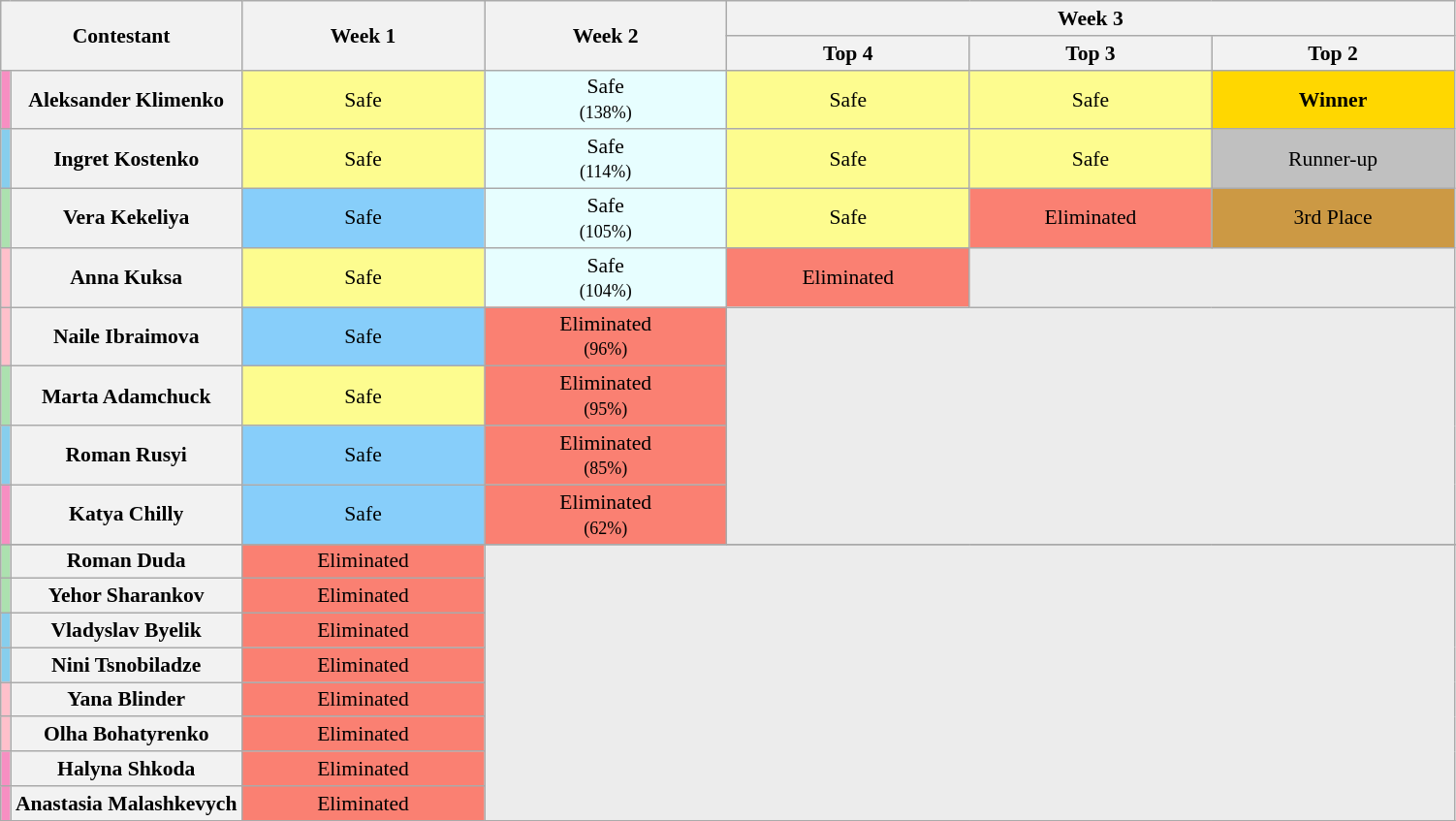<table class="wikitable" style="font-size:90%; text-align:center">
<tr>
<th colspan=2 rowspan=2 width="50">Contestant</th>
<th width="160" scope="col" rowspan=2>Week 1</th>
<th width="160" scope="col" rowspan=2>Week 2</th>
<th width="480" scope="col" colspan=3>Week 3</th>
</tr>
<tr>
<th width="160" scope=col>Top 4</th>
<th width="160" scope=col>Top 3</th>
<th width="160" scope=col>Top 2</th>
</tr>
<tr>
<td style="background:#f78fc2"></td>
<th>Aleksander Klimenko</th>
<td style="background:#fdfc8f;">Safe</td>
<td style="background:#E7FEFF;">Safe<br><small>(138%)</small></td>
<td style="background:#fdfc8f;">Safe</td>
<td style="background:#fdfc8f;">Safe</td>
<td style="text-align:center; background:gold"><strong>Winner</strong></td>
</tr>
<tr>
<td style="background:#87ceed"></td>
<th>Ingret Kostenko</th>
<td style="background:#fdfc8f;">Safe</td>
<td style="background:#E7FEFF;">Safe<br><small>(114%)</small></td>
<td style="background:#fdfc8f;">Safe</td>
<td style="background:#fdfc8f;">Safe</td>
<td style="text-align:center; background:silver">Runner-up</td>
</tr>
<tr>
<td style="background:#ace1af;"></td>
<th>Vera Kekeliya</th>
<td style="background:lightskyblue;">Safe</td>
<td style="background:#E7FEFF;">Safe<br><small>(105%)</small></td>
<td style="background:#fdfc8f;">Safe</td>
<td style="background:#fa8072;">Eliminated</td>
<td bgcolor=#c94 colspan=1>3rd Place</td>
</tr>
<tr>
<td style="background:pink;"></td>
<th>Anna Kuksа</th>
<td style="background:#fdfc8f;">Safe</td>
<td style="background:#E7FEFF;">Safe<br><small>(104%)</small></td>
<td style="background:#fa8072;">Eliminated</td>
<td bgcolor=#ececec colspan=2></td>
</tr>
<tr>
<td style="background:pink;"></td>
<th>Naile Ibraimova</th>
<td style="background:lightskyblue;">Safe</td>
<td style="background:#fa8072;">Eliminated<br><small>(96%)</small></td>
<td bgcolor=#ececec colspan="3" rowspan="4"></td>
</tr>
<tr>
<td style="background:#ace1af;"></td>
<th>Marta Adamchuck</th>
<td style="text-align:center; background:#fdfc8f;">Safe</td>
<td style="background:#fa8072;">Eliminated<br><small>(95%)</small></td>
</tr>
<tr>
<td style="background:#87ceed;"></td>
<th>Roman Rusyi</th>
<td style="background:lightskyblue;">Safe</td>
<td style="background:#fa8072;">Eliminated<br><small>(85%)</small></td>
</tr>
<tr>
<td style="background:#f78fc2;"></td>
<th>Katya Chilly</th>
<td style="background:lightskyblue;">Safe</td>
<td style="background:#fa8072;">Eliminated<br><small>(62%)</small></td>
</tr>
<tr>
</tr>
<tr>
<td style="background:#ace1af;"></td>
<th>Roman Duda</th>
<td style="background:#fa8072;">Eliminated</td>
<td bgcolor=#ececec colspan="4" rowspan="8"></td>
</tr>
<tr>
<td style="background:#ace1af;"></td>
<th>Yehor Sharankov</th>
<td style="background:#fa8072;">Eliminated</td>
</tr>
<tr>
<td style="background:#87ceed;"></td>
<th>Vladyslav Byelik</th>
<td style="background:#fa8072;">Eliminated</td>
</tr>
<tr>
<td style="background:#87ceed;"></td>
<th>Nini Tsnobiladze</th>
<td style="background:#fa8072;">Eliminated</td>
</tr>
<tr>
<td style="background:pink;"></td>
<th>Yana Blinder</th>
<td style="background:#fa8072;">Eliminated</td>
</tr>
<tr>
<td style="background:pink;"></td>
<th>Olha Bohatyrenko</th>
<td style="background:#fa8072;">Eliminated</td>
</tr>
<tr>
<td style="background:#f78fc2;"></td>
<th>Halyna Shkoda</th>
<td style="background:#fa8072;">Eliminated</td>
</tr>
<tr>
<td style="background:#f78fc2;"></td>
<th>Anastasia Malashkevych</th>
<td style="background:#fa8072;">Eliminated</td>
</tr>
<tr>
</tr>
</table>
